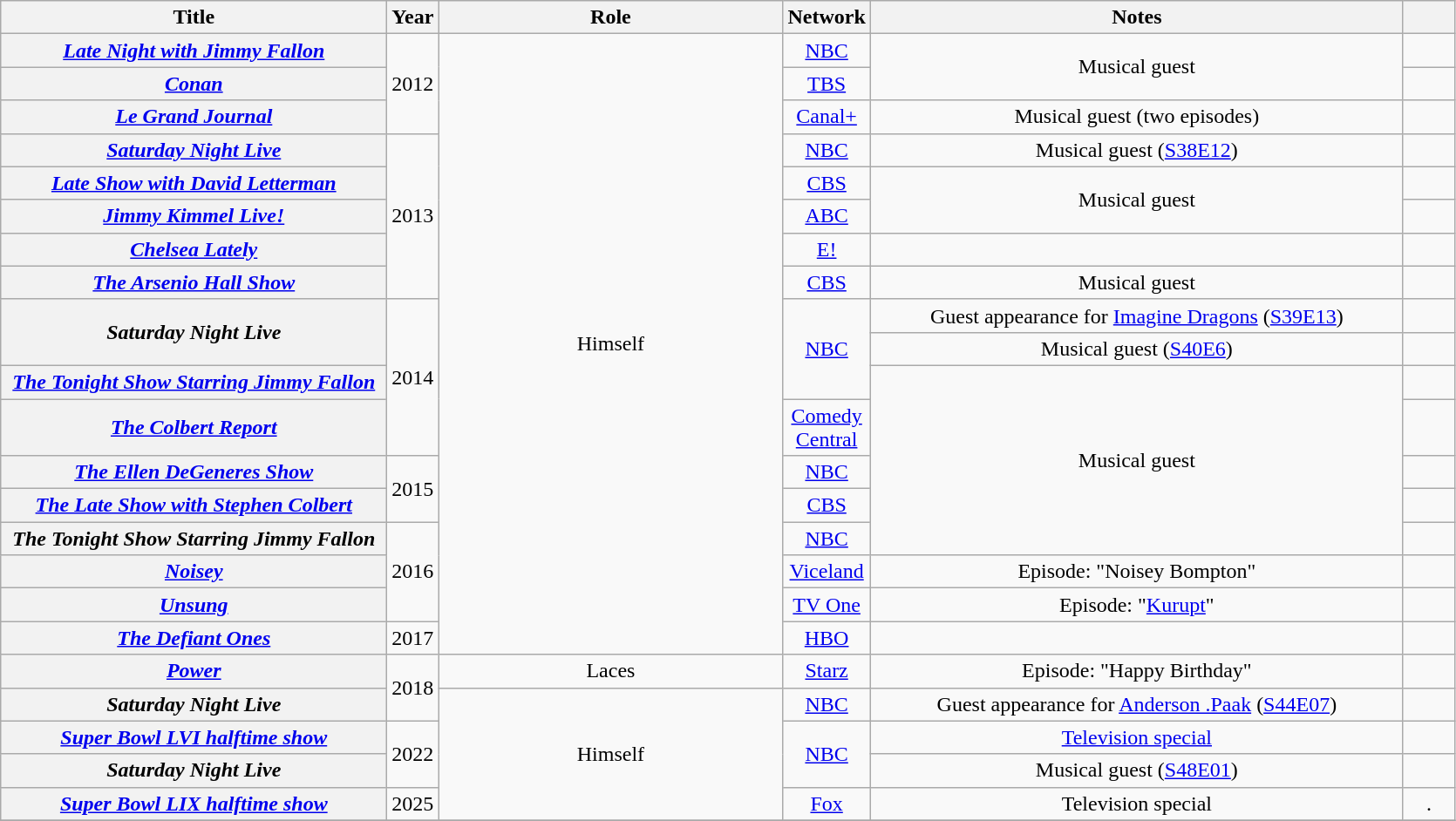<table class="wikitable sortable plainrowheaders" style="text-align:center;">
<tr>
<th scope="col" style="width: 18em;">Title</th>
<th scope="col" style="width: 2em;">Year</th>
<th scope="col" style="width: 16em;">Role</th>
<th scope="col" style="width: 2em;">Network</th>
<th scope="col" style="width: 25em;" class="unsortable">Notes</th>
<th scope="col" style="width: 2em;" class="unsortable"></th>
</tr>
<tr>
<th scope="row"><em><a href='#'>Late Night with Jimmy Fallon</a></em></th>
<td rowspan="3">2012</td>
<td rowspan="18">Himself</td>
<td><a href='#'>NBC</a></td>
<td rowspan="2">Musical guest</td>
<td></td>
</tr>
<tr>
<th scope="row"><em><a href='#'>Conan</a></em></th>
<td><a href='#'>TBS</a></td>
<td></td>
</tr>
<tr>
<th scope="row"><em><a href='#'>Le Grand Journal</a></em></th>
<td><a href='#'>Canal+</a></td>
<td>Musical guest (two episodes)</td>
<td></td>
</tr>
<tr>
<th scope="row"><em><a href='#'>Saturday Night Live</a></em></th>
<td rowspan="5">2013</td>
<td><a href='#'>NBC</a></td>
<td>Musical guest (<a href='#'>S38E12</a>)</td>
<td></td>
</tr>
<tr>
<th scope="row"><em><a href='#'>Late Show with David Letterman</a></em></th>
<td><a href='#'>CBS</a></td>
<td rowspan="2">Musical guest</td>
<td></td>
</tr>
<tr>
<th scope="row"><em><a href='#'>Jimmy Kimmel Live!</a></em></th>
<td><a href='#'>ABC</a></td>
<td></td>
</tr>
<tr>
<th scope="row"><em><a href='#'>Chelsea Lately</a></em></th>
<td><a href='#'>E!</a></td>
<td></td>
<td></td>
</tr>
<tr>
<th scope="row"><em><a href='#'>The Arsenio Hall Show</a></em></th>
<td><a href='#'>CBS</a></td>
<td>Musical guest</td>
<td></td>
</tr>
<tr>
<th scope="row" rowspan="2"><em>Saturday Night Live</em></th>
<td rowspan="4">2014</td>
<td rowspan="3"><a href='#'>NBC</a></td>
<td>Guest appearance for <a href='#'>Imagine Dragons</a> (<a href='#'>S39E13</a>)</td>
<td></td>
</tr>
<tr>
<td>Musical guest (<a href='#'>S40E6</a>)</td>
<td></td>
</tr>
<tr>
<th scope="row"><em><a href='#'>The Tonight Show Starring Jimmy Fallon</a></em></th>
<td rowspan="5">Musical guest</td>
<td></td>
</tr>
<tr>
<th scope="row"><em><a href='#'>The Colbert Report</a></em></th>
<td><a href='#'>Comedy Central</a></td>
<td></td>
</tr>
<tr>
<th scope="row"><em><a href='#'>The Ellen DeGeneres Show</a></em></th>
<td rowspan="2">2015</td>
<td><a href='#'>NBC</a></td>
<td></td>
</tr>
<tr>
<th scope="row"><em><a href='#'>The Late Show with Stephen Colbert</a></em></th>
<td><a href='#'>CBS</a></td>
<td></td>
</tr>
<tr>
<th scope="row"><em>The Tonight Show Starring Jimmy Fallon</em></th>
<td rowspan="3">2016</td>
<td><a href='#'>NBC</a></td>
<td></td>
</tr>
<tr>
<th scope="row"><em><a href='#'>Noisey</a></em></th>
<td><a href='#'>Viceland</a></td>
<td>Episode: "Noisey Bompton"</td>
<td></td>
</tr>
<tr>
<th scope="row"><em><a href='#'>Unsung</a></em></th>
<td><a href='#'>TV One</a></td>
<td>Episode: "<a href='#'>Kurupt</a>"</td>
<td></td>
</tr>
<tr>
<th scope="row"><em><a href='#'>The Defiant Ones</a></em></th>
<td>2017</td>
<td><a href='#'>HBO</a></td>
<td></td>
<td></td>
</tr>
<tr>
<th scope="row"><em><a href='#'>Power</a></em></th>
<td rowspan="2">2018</td>
<td>Laces</td>
<td><a href='#'>Starz</a></td>
<td>Episode: "Happy Birthday"</td>
<td></td>
</tr>
<tr>
<th scope="row"><em>Saturday Night Live</em></th>
<td rowspan="4">Himself</td>
<td><a href='#'>NBC</a></td>
<td>Guest appearance for <a href='#'>Anderson .Paak</a> (<a href='#'>S44E07</a>)</td>
<td></td>
</tr>
<tr>
<th scope="row"><em><a href='#'>Super Bowl LVI halftime show</a></em></th>
<td rowspan="2">2022</td>
<td rowspan="2"><a href='#'>NBC</a></td>
<td><a href='#'>Television special</a></td>
<td></td>
</tr>
<tr>
<th scope="row"><em>Saturday Night Live</em></th>
<td>Musical guest (<a href='#'>S48E01</a>)</td>
<td></td>
</tr>
<tr>
<th scope="row"><em><a href='#'>Super Bowl LIX halftime show</a></em></th>
<td>2025</td>
<td><a href='#'>Fox</a></td>
<td>Television special</td>
<td>.</td>
</tr>
<tr>
</tr>
</table>
